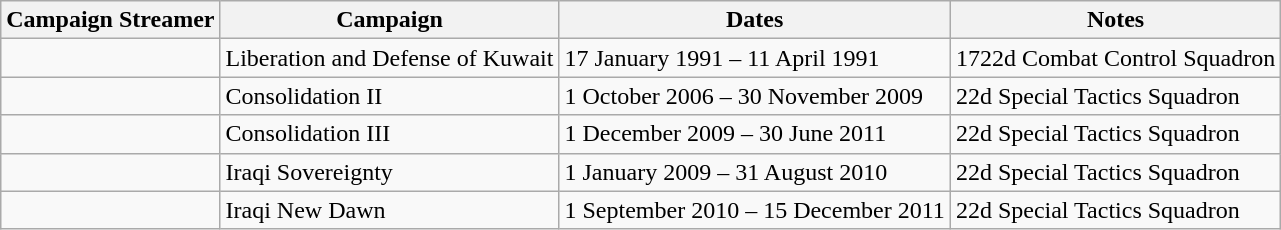<table class="wikitable">
<tr>
<th>Campaign Streamer</th>
<th>Campaign</th>
<th>Dates</th>
<th>Notes</th>
</tr>
<tr>
<td></td>
<td>Liberation and Defense of Kuwait</td>
<td>17 January 1991 – 11 April 1991</td>
<td>1722d Combat Control Squadron</td>
</tr>
<tr>
<td></td>
<td>Consolidation II</td>
<td>1 October 2006 – 30 November 2009</td>
<td>22d Special Tactics Squadron</td>
</tr>
<tr>
<td></td>
<td>Consolidation III</td>
<td>1 December 2009 – 30 June 2011</td>
<td>22d Special Tactics Squadron</td>
</tr>
<tr>
<td></td>
<td>Iraqi Sovereignty</td>
<td>1 January 2009 – 31 August 2010</td>
<td>22d Special Tactics Squadron</td>
</tr>
<tr>
<td></td>
<td>Iraqi New Dawn</td>
<td>1 September 2010 – 15 December 2011</td>
<td>22d Special Tactics Squadron</td>
</tr>
</table>
